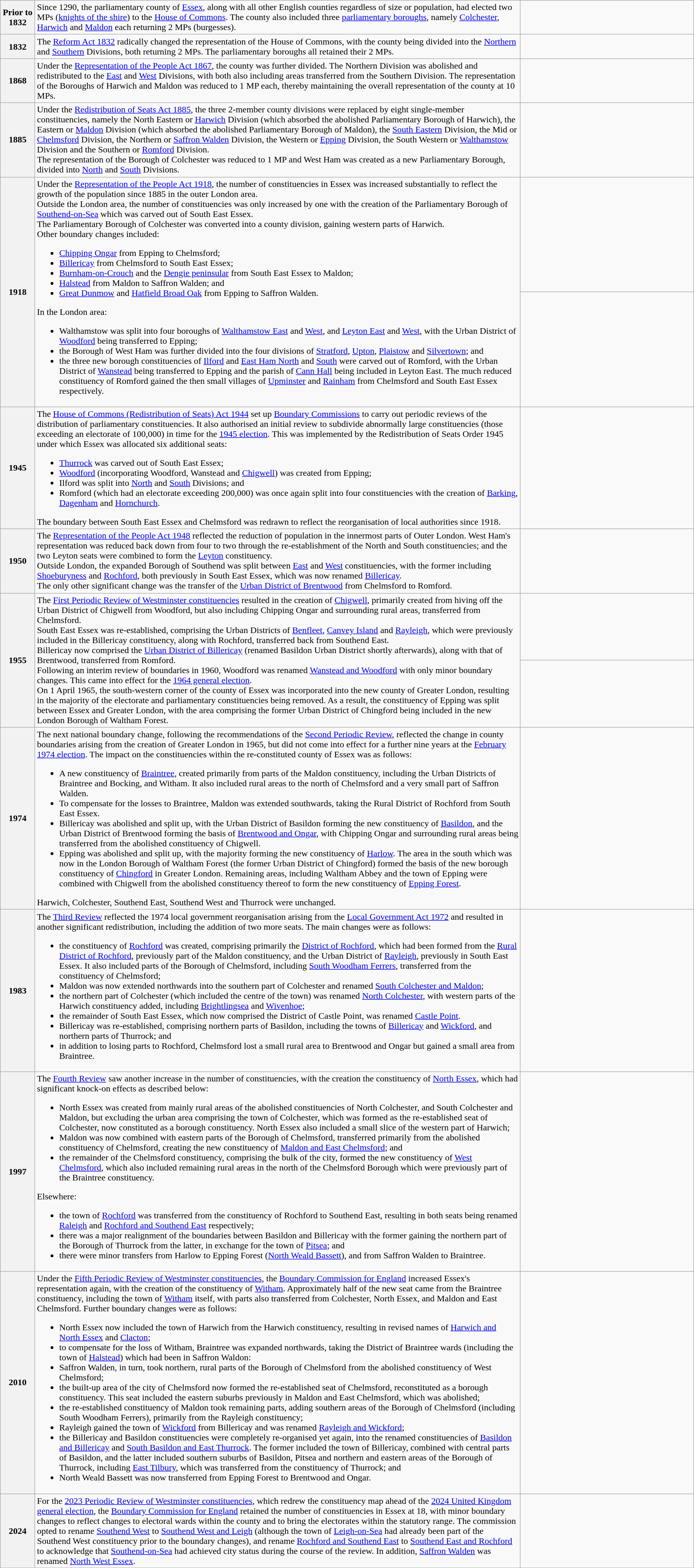<table class="wikitable">
<tr>
<th style="width:5%;">Prior to 1832</th>
<td style="width:70%;">Since 1290, the parliamentary county of <a href='#'>Essex</a>, along with all other English counties regardless of size or population, had elected two MPs (<a href='#'>knights of the shire</a>) to the <a href='#'>House of Commons</a>. The county also included three <a href='#'>parliamentary boroughs</a>, namely <a href='#'>Colchester</a>, <a href='#'>Harwich</a> and <a href='#'>Maldon</a> each returning 2 MPs (burgesses).</td>
<td style="width:25%;"></td>
</tr>
<tr>
<th>1832</th>
<td>The <a href='#'>Reform Act 1832</a> radically changed the representation of the House of Commons, with the county being divided into the <a href='#'>Northern</a> and <a href='#'>Southern</a> Divisions, both returning 2 MPs. The parliamentary boroughs all retained their 2 MPs.</td>
<td></td>
</tr>
<tr>
<th>1868</th>
<td>Under the <a href='#'>Representation of the People Act 1867</a>, the county was further divided. The Northern Division was abolished and redistributed to the <a href='#'>East</a> and <a href='#'>West</a> Divisions, with both also including areas transferred from the Southern Division. The representation of the Boroughs of Harwich and Maldon was reduced to 1 MP each, thereby maintaining the overall representation of the county at 10 MPs.</td>
<td></td>
</tr>
<tr>
<th>1885</th>
<td>Under the <a href='#'>Redistribution of Seats Act 1885</a>, the three 2-member county divisions were replaced by eight single-member constituencies, namely the North Eastern or <a href='#'>Harwich</a> Division  (which absorbed the abolished Parliamentary Borough of Harwich), the Eastern or <a href='#'>Maldon</a> Division (which absorbed the abolished Parliamentary Borough of Maldon), the <a href='#'>South Eastern</a> Division, the Mid or <a href='#'>Chelmsford</a> Division, the Northern or <a href='#'>Saffron Walden</a> Division, the Western or <a href='#'>Epping</a> Division, the South Western or <a href='#'>Walthamstow</a> Division and the Southern or <a href='#'>Romford</a> Division.<br>The representation of the Borough of Colchester was reduced to 1 MP and West Ham was created as a new Parliamentary Borough, divided into <a href='#'>North</a> and <a href='#'>South</a> Divisions.</td>
<td></td>
</tr>
<tr>
<th rowspan="2">1918</th>
<td rowspan="2">Under the <a href='#'>Representation of the People Act 1918</a>, the number of constituencies in Essex was increased substantially to reflect the growth of the population since 1885 in the outer London area.<br>Outside the London area, the number of constituencies was only increased by one with the creation of the Parliamentary Borough of <a href='#'>Southend-on-Sea</a> which was carved out of South East Essex.<br>The Parliamentary Borough of Colchester was converted into a county division, gaining western parts of Harwich.<br>Other boundary changes included:<ul><li><a href='#'>Chipping Ongar</a> from Epping to Chelmsford;</li><li><a href='#'>Billericay</a> from Chelmsford to South East Essex;</li><li><a href='#'>Burnham-on-Crouch</a> and the <a href='#'>Dengie peninsular</a> from South East Essex to Maldon;</li><li><a href='#'>Halstead</a> from Maldon to Saffron Walden; and</li><li><a href='#'>Great Dunmow</a> and <a href='#'>Hatfield Broad Oak</a> from Epping to Saffron Walden.</li></ul>In the London area:<ul><li>Walthamstow was split into four boroughs of <a href='#'>Walthamstow East</a> and <a href='#'>West</a>, and <a href='#'>Leyton East</a> and <a href='#'>West</a>, with the Urban District of <a href='#'>Woodford</a> being transferred to Epping;</li><li>the Borough of West Ham was further divided into the four divisions of <a href='#'>Stratford</a>, <a href='#'>Upton</a>, <a href='#'>Plaistow</a> and <a href='#'>Silvertown</a>; and</li><li>the three new borough constituencies of <a href='#'>Ilford</a> and <a href='#'>East Ham North</a> and <a href='#'>South</a> were carved out of Romford, with the Urban District of <a href='#'>Wanstead</a> being transferred to Epping and the parish of <a href='#'>Cann Hall</a> being included in Leyton East. The much reduced constituency of Romford gained the then small villages of <a href='#'>Upminster</a> and <a href='#'>Rainham</a> from Chelmsford and South East Essex respectively.</li></ul></td>
<td></td>
</tr>
<tr>
<td></td>
</tr>
<tr>
<th>1945</th>
<td>The <a href='#'>House of Commons (Redistribution of Seats) Act 1944</a> set up <a href='#'>Boundary Commissions</a> to carry out periodic reviews of the distribution of parliamentary constituencies. It also authorised an initial review to subdivide abnormally large constituencies (those exceeding an electorate of 100,000) in time for the <a href='#'>1945 election</a>. This was implemented by the Redistribution of Seats Order 1945 under which Essex was allocated six additional seats:<br><ul><li><a href='#'>Thurrock</a> was carved out of South East Essex;</li><li><a href='#'>Woodford</a> (incorporating Woodford, Wanstead and <a href='#'>Chigwell</a>) was created from Epping;</li><li>Ilford was split into <a href='#'>North</a> and <a href='#'>South</a> Divisions; and</li><li>Romford (which had an electorate exceeding 200,000) was once again split into four constituencies with the creation of <a href='#'>Barking</a>, <a href='#'>Dagenham</a> and <a href='#'>Hornchurch</a>.</li></ul>The boundary between South East Essex and Chelmsford was redrawn to reflect the reorganisation of local authorities since 1918.</td>
<td></td>
</tr>
<tr>
<th>1950</th>
<td>The <a href='#'>Representation of the People Act 1948</a> reflected the reduction of population in the innermost parts of Outer London. West Ham's representation was reduced back down from four to two through the re-establishment of the North and South constituencies; and the two Leyton seats were combined to form the <a href='#'>Leyton</a> constituency.<br>Outside London, the expanded Borough of Southend was split between <a href='#'>East</a> and <a href='#'>West</a> constituencies, with the former including <a href='#'>Shoeburyness</a> and <a href='#'>Rochford</a>, both previously in South East Essex, which was now renamed <a href='#'>Billericay</a>.<br>The only other significant change was the transfer of the <a href='#'>Urban District of Brentwood</a> from Chelmsford to Romford.</td>
<td></td>
</tr>
<tr>
<th rowspan="2">1955</th>
<td rowspan="2">The <a href='#'>First Periodic Review of Westminster constituencies</a> resulted in the creation of <a href='#'>Chigwell</a>, primarily created from hiving off the Urban District of Chigwell from Woodford, but also including Chipping Ongar and surrounding rural areas, transferred from Chelmsford.<br>South East Essex was re-established, comprising the Urban Districts of <a href='#'>Benfleet</a>, <a href='#'>Canvey Island</a> and <a href='#'>Rayleigh</a>, which were previously included in the Billericay constituency, along with Rochford, transferred back from Southend East.<br>Billericay now comprised the <a href='#'>Urban District of Billericay</a> (renamed Basildon Urban District shortly afterwards), along with that of Brentwood, transferred from Romford.<br>Following an interim review of boundaries in 1960, Woodford was renamed <a href='#'>Wanstead and Woodford</a> with only minor boundary changes. This came into effect for the <a href='#'>1964 general election</a>.<br>On 1 April 1965, the south-western corner of the county of Essex was incorporated into the new county of Greater London, resulting in the majority of the electorate and parliamentary constituencies being removed. As a result, the constituency of Epping was split between Essex and Greater London, with the area comprising the former Urban District of Chingford being included in the new London Borough of Waltham Forest.</td>
<td></td>
</tr>
<tr>
<td></td>
</tr>
<tr>
<th>1974</th>
<td>The next national boundary change, following the recommendations of the <a href='#'>Second Periodic Review</a>, reflected the change in county boundaries arising from the creation of Greater London in 1965, but did not come into effect for a further nine years at the <a href='#'>February 1974 election</a>. The impact on the constituencies within the re-constituted county of Essex was as follows:<br><ul><li>A new constituency of <a href='#'>Braintree</a>, created primarily from parts of the Maldon constituency, including the Urban Districts of Braintree and Bocking, and Witham. It also included rural areas to the north of Chelmsford and a very small part of Saffron Walden.</li><li>To compensate for the losses to Braintree, Maldon was extended southwards, taking the Rural District of Rochford from South East Essex.</li><li>Billericay was abolished and split up, with the Urban District of Basildon forming the new constituency of <a href='#'>Basildon</a>, and the Urban District of Brentwood forming the basis of <a href='#'>Brentwood and Ongar</a>, with Chipping Ongar and surrounding rural areas being transferred from the abolished constituency of Chigwell.</li><li>Epping was abolished and split up, with the majority forming the new constituency of <a href='#'>Harlow</a>. The area in the south which was now in the London Borough of Waltham Forest (the former Urban District of Chingford) formed the basis of the new borough constituency of <a href='#'>Chingford</a> in Greater London. Remaining areas, including Waltham Abbey and the town of Epping were combined with Chigwell from the abolished constituency thereof to form the new constituency of <a href='#'>Epping Forest</a>.</li></ul>Harwich, Colchester, Southend East, Southend West and Thurrock were unchanged.</td>
<td></td>
</tr>
<tr>
<th>1983</th>
<td>The <a href='#'>Third Review</a> reflected the 1974 local government reorganisation arising from the <a href='#'>Local Government Act 1972</a> and resulted in another significant redistribution, including the addition of two more seats. The main changes were as follows:<br><ul><li>the constituency of <a href='#'>Rochford</a> was created, comprising primarily the <a href='#'>District of Rochford</a>, which had been formed from the <a href='#'>Rural District of Rochford</a>, previously part of the Maldon constituency, and the Urban District of <a href='#'>Rayleigh</a>, previously in South East Essex. It also included parts of the Borough of Chelmsford, including <a href='#'>South Woodham Ferrers</a>, transferred from the constituency of Chelmsford;</li><li>Maldon was now extended northwards into the southern part of Colchester and renamed <a href='#'>South Colchester and Maldon</a>;</li><li>the northern part of Colchester (which included the centre of the town) was renamed <a href='#'>North Colchester</a>, with western parts of the Harwich constituency added, including <a href='#'>Brightlingsea</a> and <a href='#'>Wivenhoe</a>;</li><li>the remainder of South East Essex, which now comprised the District of Castle Point, was renamed <a href='#'>Castle Point</a>.</li><li>Billericay was re-established, comprising northern parts of Basildon, including the towns of <a href='#'>Billericay</a> and <a href='#'>Wickford</a>, and northern parts of Thurrock; and</li><li>in addition to losing parts to Rochford, Chelmsford lost a small rural area to Brentwood and Ongar but gained a small area from Braintree.</li></ul></td>
<td></td>
</tr>
<tr>
<th>1997</th>
<td>The <a href='#'>Fourth Review</a> saw another increase in the number of constituencies, with the creation the constituency of <a href='#'>North Essex</a>, which had significant knock-on effects as described below:<br><ul><li>North Essex was created from mainly rural areas of the abolished constituencies of North Colchester, and South Colchester and Maldon, but excluding the urban area comprising the town of Colchester, which was formed as the re-established seat of Colchester, now constituted as a borough constituency. North Essex also included a small slice of the western part of Harwich;</li><li>Maldon was now combined with eastern parts of the Borough of Chelmsford, transferred primarily from the abolished constituency of Chelmsford, creating the new constituency of <a href='#'>Maldon and East Chelmsford</a>; and</li><li>the remainder of the Chelmsford constituency, comprising the bulk of the city, formed the new constituency of <a href='#'>West Chelmsford</a>, which also included remaining rural areas in the north of the Chelmsford Borough which were previously part of the Braintree constituency.</li></ul>Elsewhere:<ul><li>the town of <a href='#'>Rochford</a> was transferred from the constituency of Rochford to Southend East, resulting in both seats being renamed <a href='#'>Raleigh</a> and <a href='#'>Rochford and Southend East</a> respectively;</li><li>there was a major realignment of the boundaries between Basildon and Billericay with the former gaining the northern part of the Borough of Thurrock from the latter, in exchange for the town of <a href='#'>Pitsea</a>; and</li><li>there were minor transfers from Harlow to Epping Forest (<a href='#'>North Weald Bassett</a>), and from Saffron Walden to Braintree.</li></ul></td>
<td></td>
</tr>
<tr>
<th>2010</th>
<td>Under the <a href='#'>Fifth Periodic Review of Westminster constituencies</a>, the <a href='#'>Boundary Commission for England</a> increased Essex's representation again, with the creation of the constituency of <a href='#'>Witham</a>. Approximately half of the new seat came from the Braintree constituency, including the town of <a href='#'>Witham</a> itself, with parts also transferred from Colchester, North Essex, and Maldon and East Chelmsford. Further boundary changes were as follows:<br><ul><li>North Essex now included the town of Harwich from the Harwich constituency, resulting in revised names of <a href='#'>Harwich and North Essex</a> and <a href='#'>Clacton</a>;</li><li>to compensate for the loss of Witham, Braintree was expanded northwards, taking the District of Braintree wards (including the town of <a href='#'>Halstead</a>) which had been in Saffron Waldon:</li><li>Saffron Walden, in turn, took northern, rural parts of the Borough of Chelmsford from the abolished constituency of West Chelmsford;</li><li>the built-up area of the city of Chelmsford now formed the re-established seat of Chelmsford, reconstituted as a borough constituency. This seat included the eastern suburbs previously in Maldon and East Chelmsford, which was abolished;</li><li>the re-established constituency of Maldon took remaining parts, adding southern areas of the Borough of Chelmsford (including South Woodham Ferrers), primarily from the Rayleigh constituency;</li><li>Rayleigh gained the town of <a href='#'>Wickford</a> from Billericay and was renamed <a href='#'>Rayleigh and Wickford</a>;</li><li>the Billericay and Basildon constituencies were completely re-organised yet again, into the renamed constituencies of <a href='#'>Basildon and Billericay</a> and <a href='#'>South Basildon and East Thurrock</a>. The former included the town of Billericay, combined with central parts of Basildon, and the latter included southern suburbs of Basildon, Pitsea and northern and eastern areas of the Borough of Thurrock, including <a href='#'>East Tilbury</a>, which was transferred from the constituency of Thurrock; and</li><li>North Weald Bassett was now transferred from Epping Forest to Brentwood and Ongar.</li></ul></td>
<td></td>
</tr>
<tr>
<th>2024</th>
<td>For the <a href='#'>2023 Periodic Review of Westminster constituencies</a>, which redrew the constituency map ahead of the <a href='#'>2024 United Kingdom general election</a>, the <a href='#'>Boundary Commission for England</a> retained the number of constituencies in Essex at 18, with minor boundary changes to reflect changes to electoral wards within the county and to bring the electorates within the statutory range. The commission opted to rename <a href='#'>Southend West</a> to <a href='#'>Southend West and Leigh</a> (although the town of <a href='#'>Leigh-on-Sea</a> had already been part of the Southend West constituency prior to the boundary changes), and rename <a href='#'>Rochford and Southend East</a> to <a href='#'>Southend East and Rochford</a> to acknowledge that <a href='#'>Southend-on-Sea</a> had achieved city status during the course of the review. In addition, <a href='#'>Saffron Walden</a> was renamed <a href='#'>North West Essex</a>.</td>
<td></td>
</tr>
</table>
